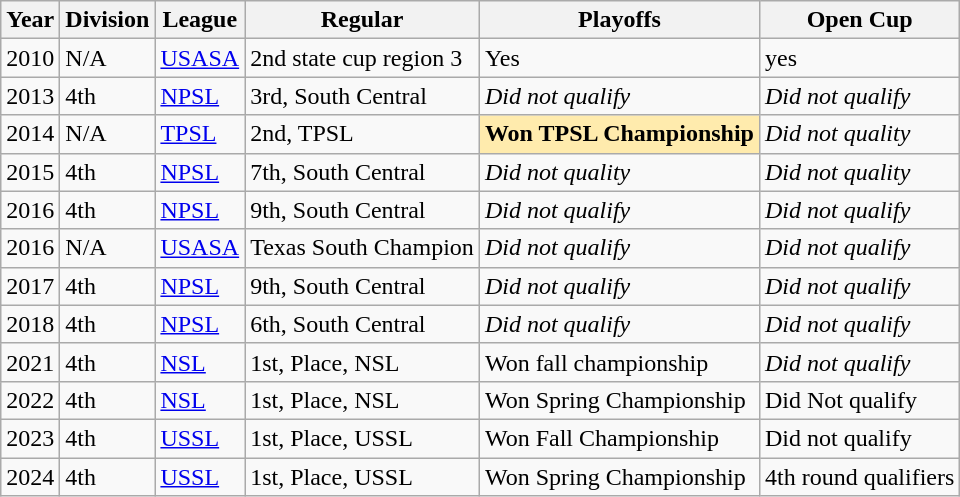<table class="wikitable">
<tr>
<th>Year</th>
<th>Division</th>
<th>League</th>
<th>Regular</th>
<th>Playoffs</th>
<th>Open Cup</th>
</tr>
<tr>
<td>2010</td>
<td>N/A</td>
<td><a href='#'>USASA</a></td>
<td>2nd  state cup region 3</td>
<td>Yes</td>
<td>yes</td>
</tr>
<tr>
<td>2013</td>
<td>4th</td>
<td><a href='#'>NPSL</a></td>
<td>3rd, South Central</td>
<td><em>Did not qualify</em></td>
<td><em>Did not qualify</em></td>
</tr>
<tr>
<td>2014</td>
<td>N/A</td>
<td><a href='#'>TPSL</a></td>
<td>2nd, TPSL</td>
<td bgcolor="#FFEBAD"><strong>Won TPSL Championship</strong></td>
<td><em>Did not quality</em></td>
</tr>
<tr>
<td>2015</td>
<td>4th</td>
<td><a href='#'>NPSL</a></td>
<td>7th, South Central</td>
<td><em>Did not quality</em></td>
<td><em>Did not quality</em></td>
</tr>
<tr>
<td>2016</td>
<td>4th</td>
<td><a href='#'>NPSL</a></td>
<td>9th, South Central</td>
<td><em>Did not qualify</em></td>
<td><em>Did not qualify</em></td>
</tr>
<tr>
<td>2016</td>
<td>N/A</td>
<td><a href='#'>USASA</a></td>
<td>Texas South Champion</td>
<td><em>Did not qualify</em></td>
<td><em>Did not qualify</em></td>
</tr>
<tr>
<td>2017</td>
<td>4th</td>
<td><a href='#'>NPSL</a></td>
<td>9th, South Central</td>
<td><em>Did not qualify</em></td>
<td><em>Did not qualify</em></td>
</tr>
<tr>
<td>2018</td>
<td>4th</td>
<td><a href='#'>NPSL</a></td>
<td>6th, South Central</td>
<td><em>Did not qualify</em></td>
<td><em>Did not qualify</em></td>
</tr>
<tr>
<td>2021</td>
<td>4th</td>
<td><a href='#'>NSL</a></td>
<td>1st, Place, NSL</td>
<td>Won fall championship</td>
<td><em>Did not qualify</em></td>
</tr>
<tr>
<td>2022</td>
<td>4th</td>
<td><a href='#'>NSL</a></td>
<td>1st, Place, NSL</td>
<td>Won Spring Championship</td>
<td>Did Not qualify</td>
</tr>
<tr>
<td>2023</td>
<td>4th</td>
<td><a href='#'>USSL</a></td>
<td>1st, Place, USSL</td>
<td>Won Fall Championship</td>
<td>Did not qualify</td>
</tr>
<tr>
<td>2024</td>
<td>4th</td>
<td><a href='#'>USSL</a></td>
<td>1st, Place, USSL</td>
<td>Won Spring Championship</td>
<td>4th round qualifiers</td>
</tr>
</table>
